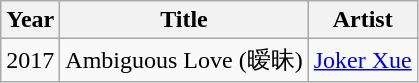<table class="wikitable sortable">
<tr>
<th>Year</th>
<th>Title</th>
<th>Artist</th>
</tr>
<tr>
<td>2017</td>
<td>Ambiguous Love (暧昧)</td>
<td><a href='#'>Joker Xue</a></td>
</tr>
</table>
